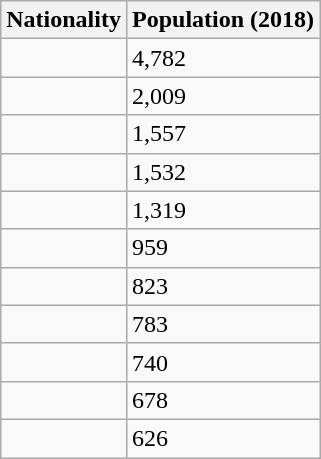<table class="wikitable floatright" style="float:center;">
<tr>
<th scope="col">Nationality</th>
<th scope="col">Population (2018)</th>
</tr>
<tr>
<td></td>
<td>4,782</td>
</tr>
<tr>
<td></td>
<td>2,009</td>
</tr>
<tr>
<td></td>
<td>1,557</td>
</tr>
<tr>
<td></td>
<td>1,532</td>
</tr>
<tr>
<td></td>
<td>1,319</td>
</tr>
<tr>
<td></td>
<td>959</td>
</tr>
<tr>
<td></td>
<td>823</td>
</tr>
<tr>
<td></td>
<td>783</td>
</tr>
<tr>
<td></td>
<td>740</td>
</tr>
<tr>
<td></td>
<td>678</td>
</tr>
<tr>
<td></td>
<td>626</td>
</tr>
</table>
